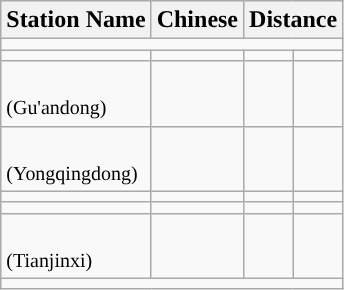<table class="wikitable">
<tr>
<th>Station Name</th>
<th>Chinese</th>
<th colspan="2">Distance<br></th>
</tr>
<tr style="background:#">
<td colspan = "11"></td>
</tr>
<tr>
<td></td>
<td></td>
<td></td>
<td></td>
</tr>
<tr>
<td><br><small>(Gu'andong)</small></td>
<td></td>
<td></td>
<td></td>
</tr>
<tr>
<td><br><small>(Yongqingdong)</small></td>
<td></td>
<td></td>
<td></td>
</tr>
<tr>
<td></td>
<td></td>
<td></td>
<td></td>
</tr>
<tr>
<td></td>
<td></td>
<td></td>
<td></td>
</tr>
<tr>
<td><br><small>(Tianjinxi)</small></td>
<td></td>
<td></td>
<td></td>
</tr>
<tr style="background:#">
<td colspan = "11"></td>
</tr>
</table>
